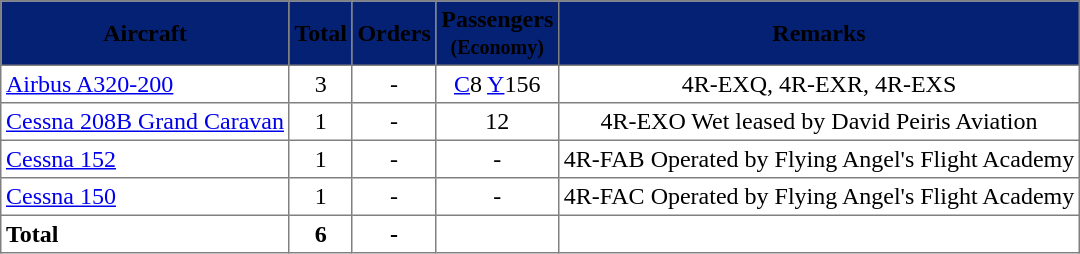<table class="toccolours" border="1" cellpadding="3" style="border-collapse:collapse">
<tr bgcolor=052174>
<th><span>Aircraft</span></th>
<th><span>Total</span></th>
<th><span>Orders</span></th>
<th><span>Passengers<br><small>(Economy)</small></span></th>
<th><span>Remarks</span></th>
</tr>
<tr>
<td><a href='#'>Airbus A320-200</a></td>
<td style="text-align:center;">3</td>
<td style="text-align:center;">-</td>
<td style="text-align:center;"><a href='#'>C</a>8 <a href='#'>Y</a>156</td>
<td style="text-align:center;">4R-EXQ, 4R-EXR, 4R-EXS</td>
</tr>
<tr>
<td><a href='#'>Cessna 208B Grand Caravan</a></td>
<td style="text-align:center;">1</td>
<td style="text-align:center;">-</td>
<td style="text-align:center;">12</td>
<td style="text-align:center;">4R-EXO Wet leased by David Peiris Aviation</td>
</tr>
<tr>
<td><a href='#'>Cessna 152</a></td>
<td style="text-align:center;">1</td>
<td style="text-align:center;">-</td>
<td style="text-align:center;">-</td>
<td style="text-align:center;">4R-FAB Operated by Flying Angel's Flight Academy</td>
</tr>
<tr>
<td><a href='#'>Cessna 150</a></td>
<td style="text-align:center;">1</td>
<td style="text-align:center;">-</td>
<td style="text-align:center;">-</td>
<td style="text-align:center;">4R-FAC Operated by Flying Angel's Flight Academy</td>
</tr>
<tr>
<td><strong>Total</strong></td>
<th>6</th>
<th>-</th>
<th></th>
<th></th>
</tr>
</table>
